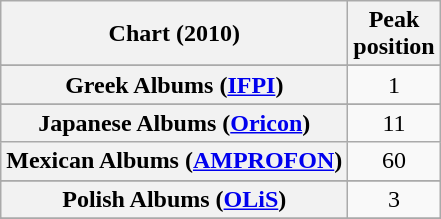<table class="wikitable sortable plainrowheaders" style="text-align:center">
<tr>
<th scope="col">Chart (2010)</th>
<th scope="col">Peak<br> position</th>
</tr>
<tr>
</tr>
<tr>
</tr>
<tr>
</tr>
<tr>
</tr>
<tr>
</tr>
<tr>
</tr>
<tr>
</tr>
<tr>
</tr>
<tr>
</tr>
<tr>
</tr>
<tr>
<th scope="row">Greek Albums (<a href='#'>IFPI</a>)</th>
<td>1</td>
</tr>
<tr>
</tr>
<tr>
</tr>
<tr>
</tr>
<tr>
<th scope="row">Japanese Albums (<a href='#'>Oricon</a>)</th>
<td>11</td>
</tr>
<tr>
<th scope="row">Mexican Albums (<a href='#'>AMPROFON</a>)</th>
<td>60</td>
</tr>
<tr>
</tr>
<tr>
</tr>
<tr>
<th scope="row">Polish Albums (<a href='#'>OLiS</a>)</th>
<td>3</td>
</tr>
<tr>
</tr>
<tr>
</tr>
<tr>
</tr>
<tr>
</tr>
<tr>
</tr>
<tr>
</tr>
<tr>
</tr>
<tr>
</tr>
</table>
